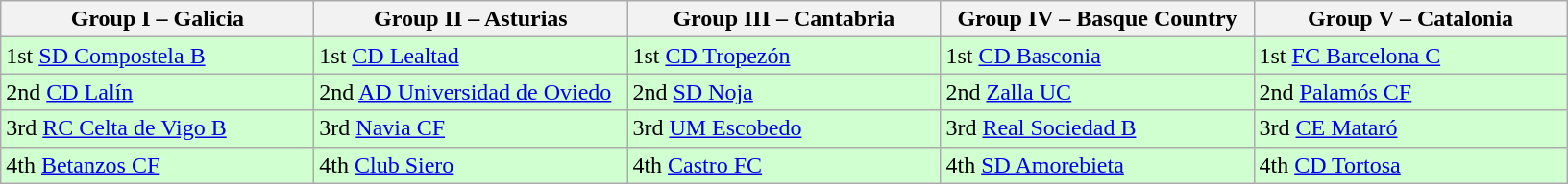<table class="wikitable">
<tr>
<th width=210>Group I – Galicia </th>
<th width=210>Group II – Asturias </th>
<th width=210>Group III – Cantabria </th>
<th width=210>Group IV – Basque Country </th>
<th width=210>Group V – Catalonia </th>
</tr>
<tr style="background:#D0FFD0;">
<td>1st <a href='#'>SD Compostela B</a></td>
<td>1st <a href='#'>CD Lealtad</a></td>
<td>1st <a href='#'>CD Tropezón</a></td>
<td>1st <a href='#'>CD Basconia</a></td>
<td>1st <a href='#'>FC Barcelona C</a></td>
</tr>
<tr style="background:#D0FFD0;">
<td>2nd <a href='#'>CD Lalín</a></td>
<td>2nd <a href='#'>AD Universidad de Oviedo</a></td>
<td>2nd <a href='#'>SD Noja</a></td>
<td>2nd <a href='#'>Zalla UC</a></td>
<td>2nd <a href='#'>Palamós CF</a></td>
</tr>
<tr style="background:#D0FFD0;">
<td>3rd <a href='#'>RC Celta de Vigo B</a></td>
<td>3rd <a href='#'>Navia CF</a></td>
<td>3rd <a href='#'>UM Escobedo</a></td>
<td>3rd <a href='#'>Real Sociedad B</a></td>
<td>3rd <a href='#'>CE Mataró</a></td>
</tr>
<tr style="background:#D0FFD0;">
<td>4th <a href='#'>Betanzos CF</a></td>
<td>4th <a href='#'>Club Siero</a></td>
<td>4th <a href='#'>Castro FC</a></td>
<td>4th <a href='#'>SD Amorebieta</a></td>
<td>4th <a href='#'>CD Tortosa</a></td>
</tr>
</table>
